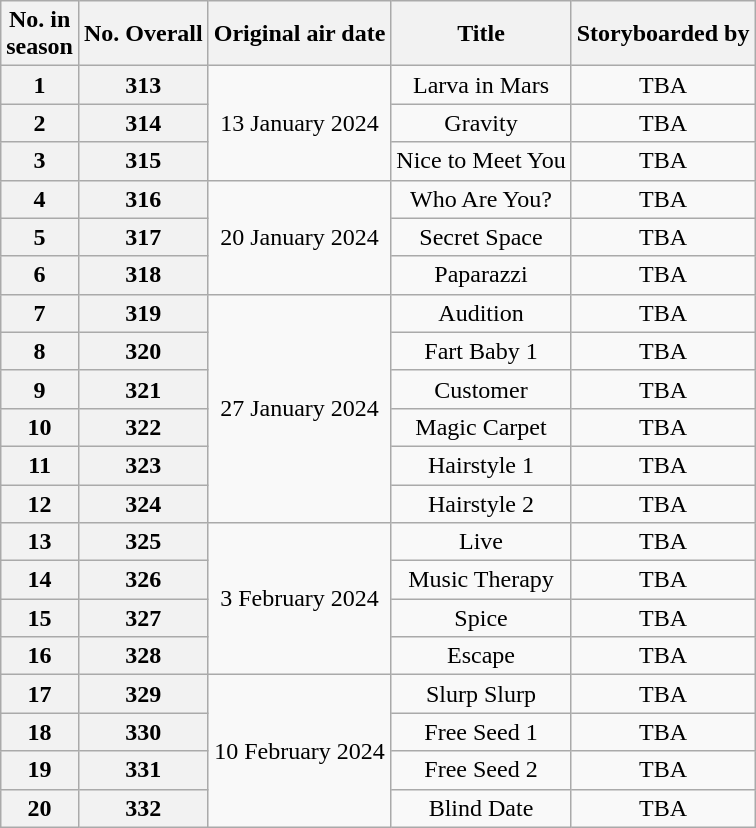<table class="wikitable" style="text-align:center">
<tr>
<th>No. in<br>season</th>
<th>No. Overall</th>
<th>Original air date</th>
<th>Title</th>
<th>Storyboarded by</th>
</tr>
<tr>
<th>1</th>
<th>313</th>
<td rowspan="3">13 January 2024</td>
<td>Larva in Mars</td>
<td>TBA</td>
</tr>
<tr>
<th>2</th>
<th>314</th>
<td>Gravity</td>
<td>TBA</td>
</tr>
<tr>
<th>3</th>
<th>315</th>
<td>Nice to Meet You</td>
<td>TBA</td>
</tr>
<tr>
<th>4</th>
<th>316</th>
<td rowspan="3">20 January 2024</td>
<td>Who Are You?</td>
<td>TBA</td>
</tr>
<tr>
<th>5</th>
<th>317</th>
<td>Secret Space</td>
<td>TBA</td>
</tr>
<tr>
<th>6</th>
<th>318</th>
<td>Paparazzi</td>
<td>TBA</td>
</tr>
<tr>
<th>7</th>
<th>319</th>
<td rowspan="6">27 January 2024</td>
<td>Audition</td>
<td>TBA</td>
</tr>
<tr>
<th>8</th>
<th>320</th>
<td>Fart Baby 1</td>
<td>TBA</td>
</tr>
<tr>
<th>9</th>
<th>321</th>
<td>Customer</td>
<td>TBA</td>
</tr>
<tr>
<th>10</th>
<th>322</th>
<td>Magic Carpet</td>
<td>TBA</td>
</tr>
<tr>
<th>11</th>
<th>323</th>
<td>Hairstyle 1</td>
<td>TBA</td>
</tr>
<tr>
<th>12</th>
<th>324</th>
<td>Hairstyle 2</td>
<td>TBA</td>
</tr>
<tr>
<th>13</th>
<th>325</th>
<td rowspan="4">3 February 2024</td>
<td>Live</td>
<td>TBA</td>
</tr>
<tr>
<th>14</th>
<th>326</th>
<td>Music Therapy</td>
<td>TBA</td>
</tr>
<tr>
<th>15</th>
<th>327</th>
<td>Spice</td>
<td>TBA</td>
</tr>
<tr>
<th>16</th>
<th>328</th>
<td>Escape</td>
<td>TBA</td>
</tr>
<tr>
<th>17</th>
<th>329</th>
<td rowspan="4">10 February 2024</td>
<td>Slurp Slurp</td>
<td>TBA</td>
</tr>
<tr>
<th>18</th>
<th>330</th>
<td>Free Seed 1</td>
<td>TBA</td>
</tr>
<tr>
<th>19</th>
<th>331</th>
<td>Free Seed 2</td>
<td>TBA</td>
</tr>
<tr>
<th>20</th>
<th>332</th>
<td>Blind Date</td>
<td>TBA</td>
</tr>
</table>
